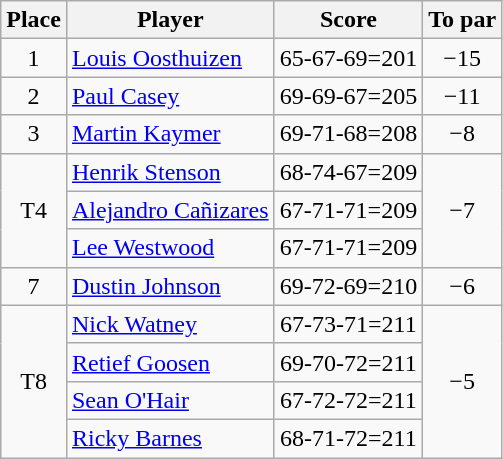<table class="wikitable">
<tr>
<th>Place</th>
<th>Player</th>
<th>Score</th>
<th>To par</th>
</tr>
<tr>
<td align=center>1</td>
<td> <a href='#'>Louis Oosthuizen</a></td>
<td align=center>65-67-69=201</td>
<td align=center>−15</td>
</tr>
<tr>
<td align=center>2</td>
<td> <a href='#'>Paul Casey</a></td>
<td align=center>69-69-67=205</td>
<td align=center>−11</td>
</tr>
<tr>
<td align=center>3</td>
<td> <a href='#'>Martin Kaymer</a></td>
<td align=center>69-71-68=208</td>
<td align=center>−8</td>
</tr>
<tr>
<td rowspan="3" align=center>T4</td>
<td> <a href='#'>Henrik Stenson</a></td>
<td align=center>68-74-67=209</td>
<td rowspan="3" align=center>−7</td>
</tr>
<tr>
<td> <a href='#'>Alejandro Cañizares</a></td>
<td align=center>67-71-71=209</td>
</tr>
<tr>
<td> <a href='#'>Lee Westwood</a></td>
<td align=center>67-71-71=209</td>
</tr>
<tr>
<td align=center>7</td>
<td> <a href='#'>Dustin Johnson</a></td>
<td align=center>69-72-69=210</td>
<td align=center>−6</td>
</tr>
<tr>
<td rowspan="4" align=center>T8</td>
<td> <a href='#'>Nick Watney</a></td>
<td align=center>67-73-71=211</td>
<td rowspan="4" align=center>−5</td>
</tr>
<tr>
<td> <a href='#'>Retief Goosen</a></td>
<td align=center>69-70-72=211</td>
</tr>
<tr>
<td> <a href='#'>Sean O'Hair</a></td>
<td align=center>67-72-72=211</td>
</tr>
<tr>
<td> <a href='#'>Ricky Barnes</a></td>
<td align=center>68-71-72=211</td>
</tr>
</table>
